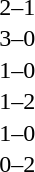<table cellspacing=1 width=70%>
<tr>
<th width=25%></th>
<th width=30%></th>
<th width=15%></th>
<th width=30%></th>
</tr>
<tr>
<td></td>
<td align=right></td>
<td align=center>2–1</td>
<td></td>
</tr>
<tr>
<td></td>
<td align=right></td>
<td align=center>3–0</td>
<td></td>
</tr>
<tr>
<td></td>
<td align=right></td>
<td align=center>1–0</td>
<td></td>
</tr>
<tr>
<td></td>
<td align=right></td>
<td align=center>1–2</td>
<td></td>
</tr>
<tr>
<td></td>
<td align=right></td>
<td align=center>1–0</td>
<td></td>
</tr>
<tr>
<td></td>
<td align=right></td>
<td align=center>0–2</td>
<td></td>
</tr>
</table>
